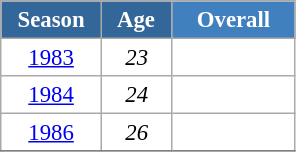<table class="wikitable" style="font-size:95%; text-align:center; border:grey solid 1px; border-collapse:collapse; background:#ffffff;">
<tr>
<th style="background-color:#369; color:white; width:60px;"> Season </th>
<th style="background-color:#369; color:white; width:40px;"> Age </th>
<th style="background-color:#4180be; color:white; width:75px;">Overall</th>
</tr>
<tr>
<td><a href='#'>1983</a></td>
<td><em>23</em></td>
<td></td>
</tr>
<tr>
<td><a href='#'>1984</a></td>
<td><em>24</em></td>
<td></td>
</tr>
<tr>
<td><a href='#'>1986</a></td>
<td><em>26</em></td>
<td></td>
</tr>
<tr>
</tr>
</table>
